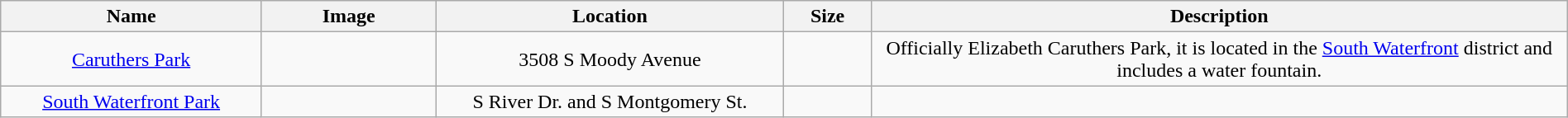<table class="wikitable sortable" style="text-align:center; width:100%">
<tr>
<th width=15%>Name</th>
<th width=10% class = "unsortable">Image</th>
<th width=20%>Location</th>
<th width=5%>Size</th>
<th width=40% class = "unsortable">Description</th>
</tr>
<tr>
<td><a href='#'>Caruthers Park</a></td>
<td></td>
<td>3508 S Moody Avenue</td>
<td></td>
<td>Officially Elizabeth Caruthers Park, it is located in the <a href='#'>South Waterfront</a> district and includes a water fountain.</td>
</tr>
<tr>
<td><a href='#'>South Waterfront Park</a></td>
<td></td>
<td>S River Dr. and S Montgomery St.</td>
<td></td>
<td></td>
</tr>
</table>
